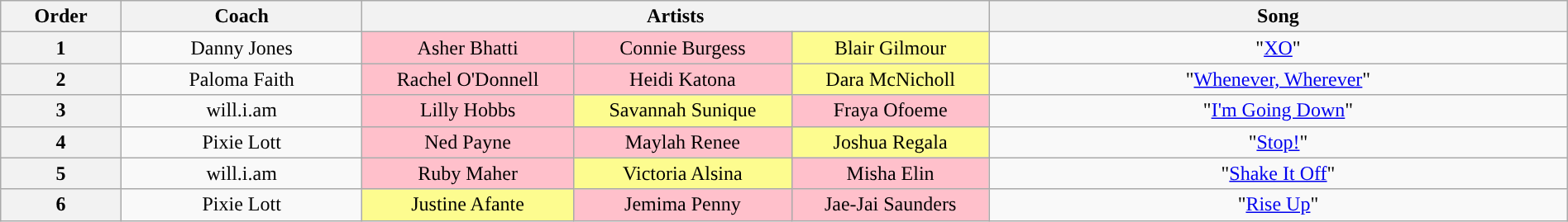<table class="wikitable" style="text-align:center; width:100%;”">
<tr>
<th style="width:05%;">Order</th>
<th style="width:10%;">Coach</th>
<th style="width:26%;" colspan="3">Artists</th>
<th style="width:24%;">Song</th>
</tr>
<tr>
<th scope="col">1</th>
<td>Danny Jones</td>
<td style="background:pink;text-align:center;">Asher Bhatti</td>
<td style="background:pink;text-align:center;">Connie Burgess</td>
<td style="background:#fdfc8f;text-align:center;">Blair Gilmour</td>
<td>"<a href='#'>XO</a>"</td>
</tr>
<tr>
<th scope="col">2</th>
<td>Paloma Faith</td>
<td style="background:pink;text-align:center;">Rachel O'Donnell</td>
<td style="background:pink;text-align:center;">Heidi Katona</td>
<td style="background:#fdfc8f;text-align:center;">Dara McNicholl</td>
<td>"<a href='#'>Whenever, Wherever</a>"</td>
</tr>
<tr>
<th scope="col">3</th>
<td>will.i.am</td>
<td style="background:pink;text-align:center;">Lilly Hobbs</td>
<td style="background:#fdfc8f;text-align:center;">Savannah Sunique</td>
<td style="background:pink;text-align:center;">Fraya Ofoeme</td>
<td>"<a href='#'>I'm Going Down</a>"</td>
</tr>
<tr>
<th scope="col">4</th>
<td>Pixie Lott</td>
<td style="background:pink;text-align:center;">Ned Payne</td>
<td style="background:pink;text-align:center;">Maylah Renee</td>
<td style="background:#fdfc8f;text-align:center;">Joshua Regala</td>
<td>"<a href='#'>Stop!</a>"</td>
</tr>
<tr>
<th scope="col">5</th>
<td>will.i.am</td>
<td style="background:pink;text-align:center;">Ruby Maher</td>
<td style="background:#fdfc8f;text-align:center;">Victoria Alsina</td>
<td style="background:pink;text-align:center;">Misha Elin</td>
<td>"<a href='#'>Shake It Off</a>"</td>
</tr>
<tr>
<th scope="col">6</th>
<td>Pixie Lott</td>
<td style="background:#fdfc8f;text-align:center;">Justine Afante</td>
<td style="background:pink;text-align:center;">Jemima Penny</td>
<td style="background:pink;text-align:center;">Jae-Jai Saunders</td>
<td>"<a href='#'>Rise Up</a>"</td>
</tr>
</table>
